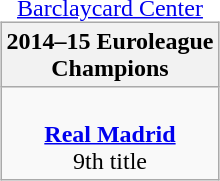<table style="width:100%;">
<tr>
<td style="vertical-align:top; width:33%;"><br>













</td>
<td style="width:33%; vertical-align:top; text-align:center;"><br><br>
<a href='#'>Barclaycard Center</a>
<table class=wikitable style="text-align:center; margin:auto">
<tr>
<th>2014–15 Euroleague <br>Champions</th>
</tr>
<tr>
<td><br> <strong><a href='#'>Real Madrid</a></strong><br>9th title</td>
</tr>
</table>
</td>
<td style="vertical-align:top; width:33%; text-align:center;"><br>













</td>
</tr>
</table>
